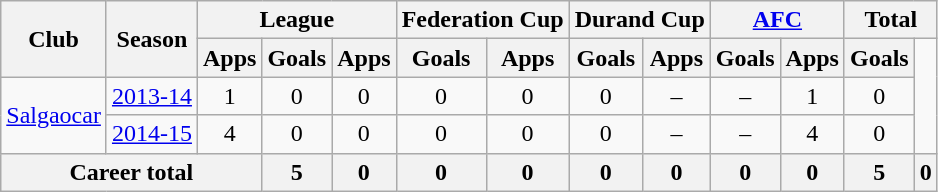<table class="wikitable" style="text-align: center;">
<tr>
<th rowspan="2">Club</th>
<th rowspan="2">Season</th>
<th colspan="3">League</th>
<th colspan="2">Federation Cup</th>
<th colspan="2">Durand Cup</th>
<th colspan="2"><a href='#'>AFC</a></th>
<th colspan="2">Total</th>
</tr>
<tr>
<th>Apps</th>
<th>Goals</th>
<th>Apps</th>
<th>Goals</th>
<th>Apps</th>
<th>Goals</th>
<th>Apps</th>
<th>Goals</th>
<th>Apps</th>
<th>Goals</th>
</tr>
<tr>
<td rowspan="2"><a href='#'>Salgaocar</a></td>
<td><a href='#'>2013-14</a></td>
<td>1</td>
<td>0</td>
<td>0</td>
<td>0</td>
<td>0</td>
<td>0</td>
<td>–</td>
<td>–</td>
<td>1</td>
<td>0</td>
</tr>
<tr>
<td><a href='#'>2014-15</a></td>
<td>4</td>
<td>0</td>
<td>0</td>
<td>0</td>
<td>0</td>
<td>0</td>
<td>–</td>
<td>–</td>
<td>4</td>
<td>0</td>
</tr>
<tr>
<th colspan="3">Career total</th>
<th>5</th>
<th>0</th>
<th>0</th>
<th>0</th>
<th>0</th>
<th>0</th>
<th>0</th>
<th>0</th>
<th>5</th>
<th>0</th>
</tr>
</table>
